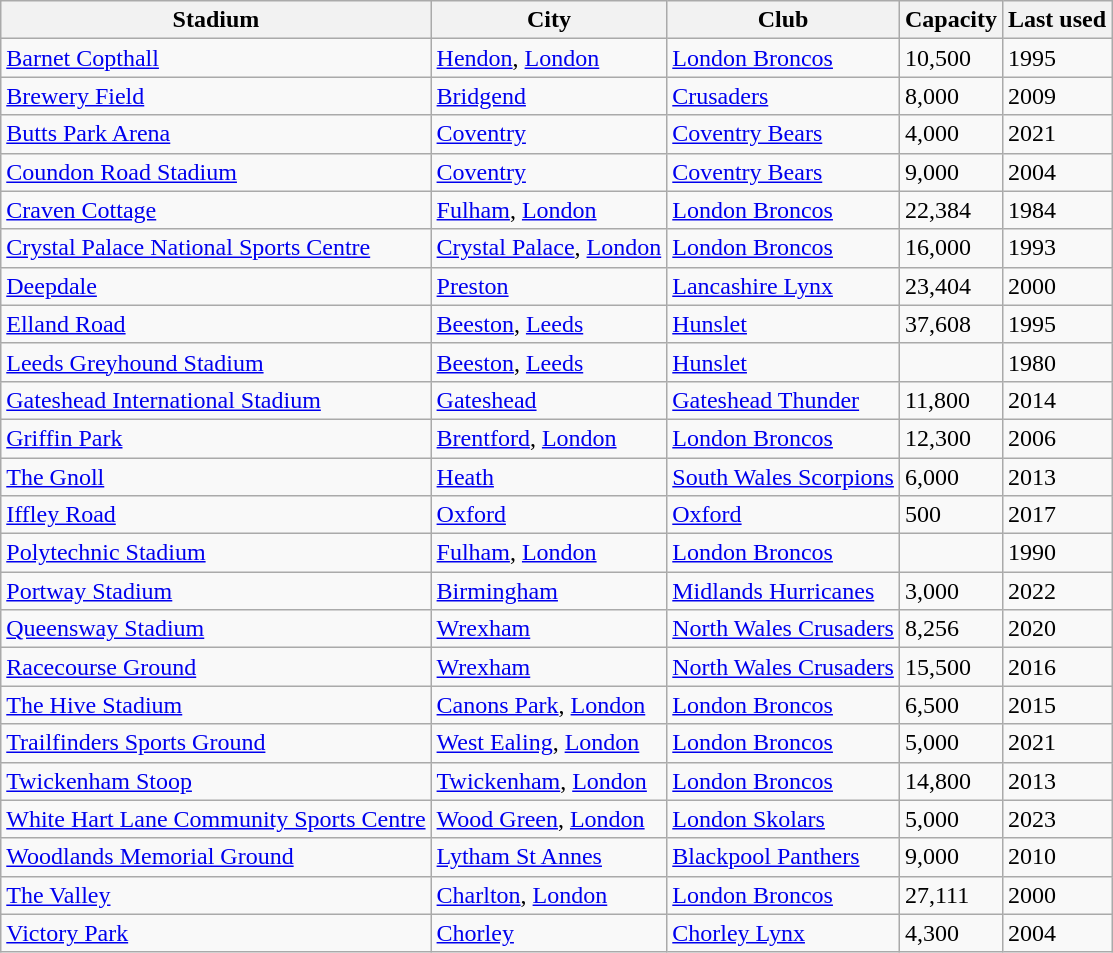<table class="wikitable">
<tr>
<th>Stadium</th>
<th>City</th>
<th>Club</th>
<th>Capacity</th>
<th>Last used</th>
</tr>
<tr valign=top>
<td><a href='#'>Barnet Copthall</a></td>
<td><a href='#'>Hendon</a>, <a href='#'>London</a></td>
<td> <a href='#'>London Broncos</a></td>
<td>10,500</td>
<td>1995</td>
</tr>
<tr valign=top>
<td><a href='#'>Brewery Field</a></td>
<td><a href='#'>Bridgend</a></td>
<td> <a href='#'>Crusaders</a></td>
<td>8,000</td>
<td>2009</td>
</tr>
<tr>
<td><a href='#'>Butts Park Arena</a></td>
<td><a href='#'>Coventry</a></td>
<td> <a href='#'>Coventry Bears</a></td>
<td>4,000</td>
<td>2021</td>
</tr>
<tr>
<td><a href='#'>Coundon Road Stadium</a></td>
<td><a href='#'>Coventry</a></td>
<td> <a href='#'>Coventry Bears</a></td>
<td>9,000</td>
<td>2004</td>
</tr>
<tr valign=top>
<td><a href='#'>Craven Cottage</a></td>
<td><a href='#'>Fulham</a>, <a href='#'>London</a></td>
<td> <a href='#'>London Broncos</a></td>
<td>22,384</td>
<td>1984</td>
</tr>
<tr valign=top>
<td><a href='#'>Crystal Palace National Sports Centre</a></td>
<td><a href='#'>Crystal Palace</a>, <a href='#'>London</a></td>
<td> <a href='#'>London Broncos</a></td>
<td>16,000</td>
<td>1993</td>
</tr>
<tr valign=top>
<td><a href='#'>Deepdale</a></td>
<td><a href='#'>Preston</a></td>
<td> <a href='#'>Lancashire Lynx</a></td>
<td>23,404</td>
<td>2000</td>
</tr>
<tr valign=top>
<td><a href='#'>Elland Road</a></td>
<td><a href='#'>Beeston</a>, <a href='#'>Leeds</a></td>
<td> <a href='#'>Hunslet</a></td>
<td>37,608</td>
<td>1995</td>
</tr>
<tr valign=top>
<td><a href='#'>Leeds Greyhound Stadium</a></td>
<td><a href='#'>Beeston</a>, <a href='#'>Leeds</a></td>
<td> <a href='#'>Hunslet</a></td>
<td></td>
<td>1980</td>
</tr>
<tr valign=top>
<td><a href='#'>Gateshead International Stadium</a></td>
<td><a href='#'>Gateshead</a></td>
<td> <a href='#'>Gateshead Thunder</a></td>
<td>11,800</td>
<td>2014</td>
</tr>
<tr valign=top>
<td><a href='#'>Griffin Park</a></td>
<td><a href='#'>Brentford</a>, <a href='#'>London</a></td>
<td> <a href='#'>London Broncos</a></td>
<td>12,300</td>
<td>2006</td>
</tr>
<tr valign=top>
<td><a href='#'>The Gnoll</a></td>
<td><a href='#'>Heath</a></td>
<td> <a href='#'>South Wales Scorpions</a></td>
<td>6,000</td>
<td>2013</td>
</tr>
<tr valign=top>
<td><a href='#'>Iffley Road</a></td>
<td><a href='#'>Oxford</a></td>
<td> <a href='#'>Oxford</a></td>
<td>500</td>
<td>2017</td>
</tr>
<tr valign=top>
<td><a href='#'>Polytechnic Stadium</a></td>
<td><a href='#'>Fulham</a>, <a href='#'>London</a></td>
<td> <a href='#'>London Broncos</a></td>
<td></td>
<td>1990</td>
</tr>
<tr>
<td><a href='#'>Portway Stadium</a></td>
<td><a href='#'>Birmingham</a></td>
<td> <a href='#'>Midlands Hurricanes</a></td>
<td>3,000</td>
<td>2022</td>
</tr>
<tr valign=top>
<td><a href='#'>Queensway Stadium</a></td>
<td><a href='#'>Wrexham</a></td>
<td> <a href='#'>North Wales Crusaders</a></td>
<td>8,256</td>
<td>2020</td>
</tr>
<tr valign=top>
<td><a href='#'>Racecourse Ground</a></td>
<td><a href='#'>Wrexham</a></td>
<td> <a href='#'>North Wales Crusaders</a></td>
<td>15,500</td>
<td>2016</td>
</tr>
<tr valign=top>
<td><a href='#'>The Hive Stadium</a></td>
<td><a href='#'>Canons Park</a>, <a href='#'>London</a></td>
<td> <a href='#'>London Broncos</a></td>
<td>6,500</td>
<td>2015</td>
</tr>
<tr valign=top>
<td><a href='#'>Trailfinders Sports Ground</a></td>
<td><a href='#'>West Ealing</a>, <a href='#'>London</a></td>
<td> <a href='#'>London Broncos</a></td>
<td>5,000</td>
<td>2021</td>
</tr>
<tr valign=top>
<td><a href='#'>Twickenham Stoop</a></td>
<td><a href='#'>Twickenham</a>, <a href='#'>London</a></td>
<td> <a href='#'>London Broncos</a></td>
<td>14,800</td>
<td>2013</td>
</tr>
<tr valign=top>
<td><a href='#'>White Hart Lane Community Sports Centre</a></td>
<td><a href='#'>Wood Green</a>, <a href='#'>London</a></td>
<td> <a href='#'>London Skolars</a></td>
<td>5,000</td>
<td>2023</td>
</tr>
<tr valign=top>
<td><a href='#'>Woodlands Memorial Ground</a></td>
<td><a href='#'>Lytham St Annes</a></td>
<td> <a href='#'>Blackpool Panthers</a></td>
<td>9,000</td>
<td>2010</td>
</tr>
<tr valign=top>
<td><a href='#'>The Valley</a></td>
<td><a href='#'>Charlton</a>, <a href='#'>London</a></td>
<td> <a href='#'>London Broncos</a></td>
<td>27,111</td>
<td>2000</td>
</tr>
<tr valign=top>
<td><a href='#'>Victory Park</a></td>
<td><a href='#'>Chorley</a></td>
<td> <a href='#'>Chorley Lynx</a></td>
<td>4,300</td>
<td>2004</td>
</tr>
</table>
